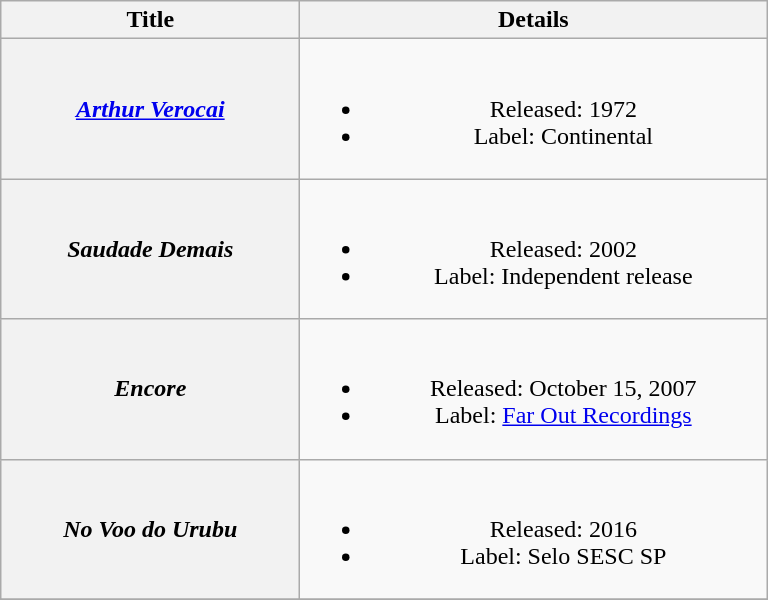<table class="wikitable plainrowheaders" style="text-align:center;">
<tr>
<th scope="col" style="width:12em;">Title</th>
<th scope="col" style="width:19em;">Details</th>
</tr>
<tr>
<th scope="row"><em><a href='#'>Arthur Verocai</a></em></th>
<td><br><ul><li>Released: 1972</li><li>Label: Continental</li></ul></td>
</tr>
<tr>
<th scope="row"><em>Saudade Demais</em></th>
<td><br><ul><li>Released: 2002</li><li>Label: Independent release</li></ul></td>
</tr>
<tr>
<th scope="row"><em>Encore</em></th>
<td><br><ul><li>Released: October 15, 2007</li><li>Label: <a href='#'>Far Out Recordings</a></li></ul></td>
</tr>
<tr>
<th scope="row"><em>No Voo do Urubu</em></th>
<td><br><ul><li>Released: 2016</li><li>Label: Selo SESC SP</li></ul></td>
</tr>
<tr>
</tr>
</table>
